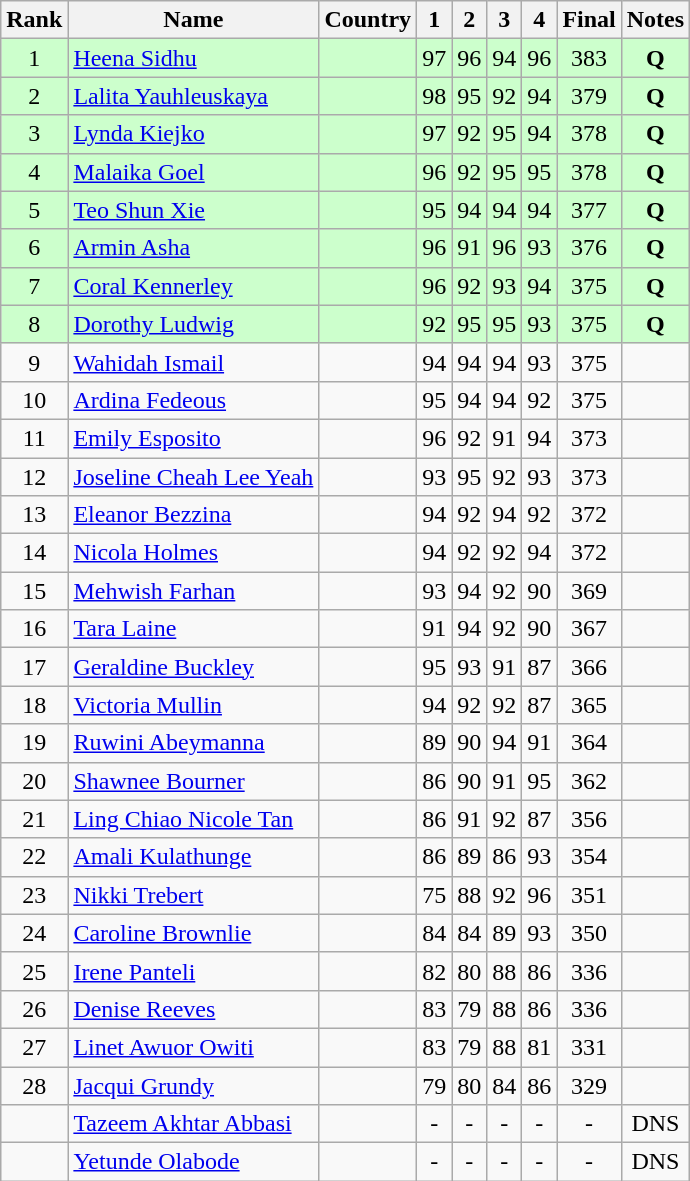<table class="wikitable sortable" style="text-align:center;">
<tr>
<th>Rank</th>
<th>Name</th>
<th>Country</th>
<th>1</th>
<th>2</th>
<th>3</th>
<th>4</th>
<th>Final</th>
<th>Notes</th>
</tr>
<tr bgcolor=#ccffcc>
<td>1</td>
<td align=left><a href='#'>Heena Sidhu</a></td>
<td align=left></td>
<td>97</td>
<td>96</td>
<td>94</td>
<td>96</td>
<td>383</td>
<td><strong>Q</strong></td>
</tr>
<tr bgcolor=#ccffcc>
<td>2</td>
<td align=left><a href='#'>Lalita Yauhleuskaya</a></td>
<td align=left></td>
<td>98</td>
<td>95</td>
<td>92</td>
<td>94</td>
<td>379</td>
<td><strong>Q</strong></td>
</tr>
<tr bgcolor=#ccffcc>
<td>3</td>
<td align=left><a href='#'>Lynda Kiejko</a></td>
<td align=left></td>
<td>97</td>
<td>92</td>
<td>95</td>
<td>94</td>
<td>378</td>
<td><strong>Q</strong></td>
</tr>
<tr bgcolor=#ccffcc>
<td>4</td>
<td align=left><a href='#'>Malaika Goel</a></td>
<td align=left></td>
<td>96</td>
<td>92</td>
<td>95</td>
<td>95</td>
<td>378</td>
<td><strong>Q</strong></td>
</tr>
<tr bgcolor=#ccffcc>
<td>5</td>
<td align=left><a href='#'>Teo Shun Xie</a></td>
<td align=left></td>
<td>95</td>
<td>94</td>
<td>94</td>
<td>94</td>
<td>377</td>
<td><strong>Q</strong></td>
</tr>
<tr bgcolor=#ccffcc>
<td>6</td>
<td align=left><a href='#'>Armin Asha</a></td>
<td align=left></td>
<td>96</td>
<td>91</td>
<td>96</td>
<td>93</td>
<td>376</td>
<td><strong>Q</strong></td>
</tr>
<tr bgcolor=#ccffcc>
<td>7</td>
<td align=left><a href='#'>Coral Kennerley</a></td>
<td align=left></td>
<td>96</td>
<td>92</td>
<td>93</td>
<td>94</td>
<td>375</td>
<td><strong>Q</strong></td>
</tr>
<tr bgcolor=#ccffcc>
<td>8</td>
<td align=left><a href='#'>Dorothy Ludwig</a></td>
<td align=left></td>
<td>92</td>
<td>95</td>
<td>95</td>
<td>93</td>
<td>375</td>
<td><strong>Q</strong></td>
</tr>
<tr>
<td>9</td>
<td align=left><a href='#'>Wahidah Ismail</a></td>
<td align=left></td>
<td>94</td>
<td>94</td>
<td>94</td>
<td>93</td>
<td>375</td>
<td></td>
</tr>
<tr>
<td>10</td>
<td align=left><a href='#'>Ardina Fedeous</a></td>
<td align=left></td>
<td>95</td>
<td>94</td>
<td>94</td>
<td>92</td>
<td>375</td>
<td></td>
</tr>
<tr>
<td>11</td>
<td align=left><a href='#'>Emily Esposito</a></td>
<td align=left></td>
<td>96</td>
<td>92</td>
<td>91</td>
<td>94</td>
<td>373</td>
<td></td>
</tr>
<tr>
<td>12</td>
<td align=left><a href='#'>Joseline Cheah Lee Yeah</a></td>
<td align=left></td>
<td>93</td>
<td>95</td>
<td>92</td>
<td>93</td>
<td>373</td>
<td></td>
</tr>
<tr>
<td>13</td>
<td align=left><a href='#'>Eleanor Bezzina</a></td>
<td align=left></td>
<td>94</td>
<td>92</td>
<td>94</td>
<td>92</td>
<td>372</td>
<td></td>
</tr>
<tr>
<td>14</td>
<td align=left><a href='#'>Nicola Holmes</a></td>
<td align=left></td>
<td>94</td>
<td>92</td>
<td>92</td>
<td>94</td>
<td>372</td>
<td></td>
</tr>
<tr>
<td>15</td>
<td align=left><a href='#'>Mehwish Farhan</a></td>
<td align=left></td>
<td>93</td>
<td>94</td>
<td>92</td>
<td>90</td>
<td>369</td>
<td></td>
</tr>
<tr>
<td>16</td>
<td align=left><a href='#'>Tara Laine</a></td>
<td align=left></td>
<td>91</td>
<td>94</td>
<td>92</td>
<td>90</td>
<td>367</td>
<td></td>
</tr>
<tr>
<td>17</td>
<td align=left><a href='#'>Geraldine Buckley</a></td>
<td align=left></td>
<td>95</td>
<td>93</td>
<td>91</td>
<td>87</td>
<td>366</td>
<td></td>
</tr>
<tr>
<td>18</td>
<td align=left><a href='#'>Victoria Mullin</a></td>
<td align=left></td>
<td>94</td>
<td>92</td>
<td>92</td>
<td>87</td>
<td>365</td>
<td></td>
</tr>
<tr>
<td>19</td>
<td align=left><a href='#'>Ruwini Abeymanna</a></td>
<td align=left></td>
<td>89</td>
<td>90</td>
<td>94</td>
<td>91</td>
<td>364</td>
<td></td>
</tr>
<tr>
<td>20</td>
<td align=left><a href='#'>Shawnee Bourner</a></td>
<td align=left></td>
<td>86</td>
<td>90</td>
<td>91</td>
<td>95</td>
<td>362</td>
<td></td>
</tr>
<tr>
<td>21</td>
<td align=left><a href='#'>Ling Chiao Nicole Tan</a></td>
<td align=left></td>
<td>86</td>
<td>91</td>
<td>92</td>
<td>87</td>
<td>356</td>
<td></td>
</tr>
<tr>
<td>22</td>
<td align=left><a href='#'>Amali Kulathunge</a></td>
<td align=left></td>
<td>86</td>
<td>89</td>
<td>86</td>
<td>93</td>
<td>354</td>
<td></td>
</tr>
<tr>
<td>23</td>
<td align=left><a href='#'>Nikki Trebert</a></td>
<td align=left></td>
<td>75</td>
<td>88</td>
<td>92</td>
<td>96</td>
<td>351</td>
<td></td>
</tr>
<tr>
<td>24</td>
<td align=left><a href='#'>Caroline Brownlie</a></td>
<td align=left></td>
<td>84</td>
<td>84</td>
<td>89</td>
<td>93</td>
<td>350</td>
<td></td>
</tr>
<tr>
<td>25</td>
<td align=left><a href='#'>Irene Panteli</a></td>
<td align=left></td>
<td>82</td>
<td>80</td>
<td>88</td>
<td>86</td>
<td>336</td>
<td></td>
</tr>
<tr>
<td>26</td>
<td align=left><a href='#'>Denise Reeves</a></td>
<td align=left></td>
<td>83</td>
<td>79</td>
<td>88</td>
<td>86</td>
<td>336</td>
<td></td>
</tr>
<tr>
<td>27</td>
<td align=left><a href='#'>Linet Awuor Owiti</a></td>
<td align=left></td>
<td>83</td>
<td>79</td>
<td>88</td>
<td>81</td>
<td>331</td>
<td></td>
</tr>
<tr>
<td>28</td>
<td align=left><a href='#'>Jacqui Grundy</a></td>
<td align=left></td>
<td>79</td>
<td>80</td>
<td>84</td>
<td>86</td>
<td>329</td>
<td></td>
</tr>
<tr>
<td></td>
<td align=left><a href='#'>Tazeem Akhtar Abbasi</a></td>
<td align=left></td>
<td>-</td>
<td>-</td>
<td>-</td>
<td>-</td>
<td>-</td>
<td>DNS</td>
</tr>
<tr>
<td></td>
<td align=left><a href='#'>Yetunde Olabode</a></td>
<td align=left></td>
<td>-</td>
<td>-</td>
<td>-</td>
<td>-</td>
<td>-</td>
<td>DNS</td>
</tr>
</table>
